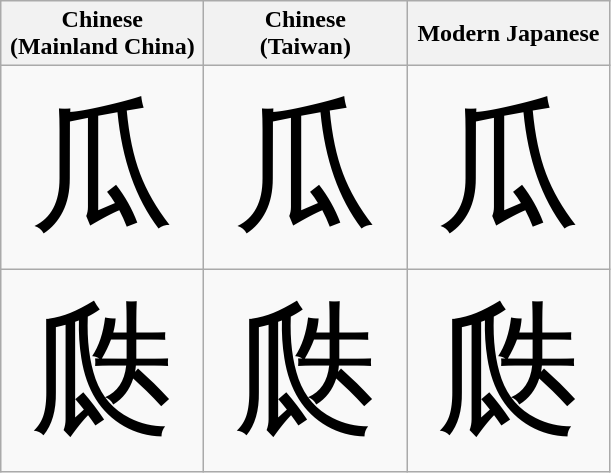<table class="wikitable" style="text-align: center;">
<tr>
<th>Chinese<br>(Mainland China)</th>
<th>Chinese<br>(Taiwan)</th>
<th>Modern Japanese</th>
</tr>
<tr style="font-size:6em; font-family:serif; line-height:100%;">
<td lang="zh-cn">瓜</td>
<td lang="zh-tw">瓜</td>
<td lang="ja">瓜</td>
</tr>
<tr style="font-size:6em; font-family:serif; line-height:100%;">
<td lang="zh-cn">瓞</td>
<td lang="zh-tw">瓞</td>
<td lang="ja">瓞</td>
</tr>
</table>
